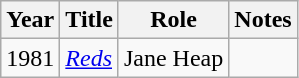<table class="wikitable">
<tr>
<th>Year</th>
<th>Title</th>
<th>Role</th>
<th>Notes</th>
</tr>
<tr>
<td>1981</td>
<td><em><a href='#'>Reds</a></em></td>
<td>Jane Heap</td>
<td></td>
</tr>
</table>
